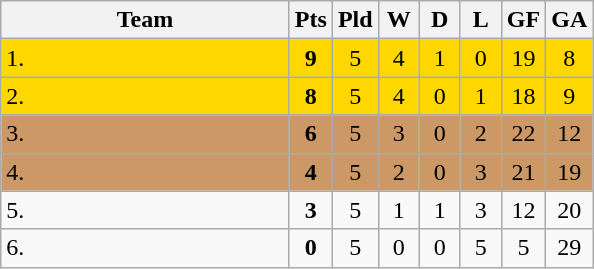<table class="wikitable" style="text-align:center;">
<tr>
<th width=185>Team</th>
<th width=20>Pts</th>
<th width=20>Pld</th>
<th width=20>W</th>
<th width=20>D</th>
<th width=20>L</th>
<th width=20>GF</th>
<th width=20>GA</th>
</tr>
<tr bgcolor=gold>
<td align=left>1. </td>
<td><strong>9</strong></td>
<td>5</td>
<td>4</td>
<td>1</td>
<td>0</td>
<td>19</td>
<td>8</td>
</tr>
<tr bgcolor=gold>
<td align=left>2. </td>
<td><strong>8</strong></td>
<td>5</td>
<td>4</td>
<td>0</td>
<td>1</td>
<td>18</td>
<td>9</td>
</tr>
<tr bgcolor=cc9966>
<td align=left>3. </td>
<td><strong>6</strong></td>
<td>5</td>
<td>3</td>
<td>0</td>
<td>2</td>
<td>22</td>
<td>12</td>
</tr>
<tr bgcolor=cc9966>
<td align=left>4. </td>
<td><strong>4</strong></td>
<td>5</td>
<td>2</td>
<td>0</td>
<td>3</td>
<td>21</td>
<td>19</td>
</tr>
<tr>
<td align=left>5. </td>
<td><strong>3</strong></td>
<td>5</td>
<td>1</td>
<td>1</td>
<td>3</td>
<td>12</td>
<td>20</td>
</tr>
<tr>
<td align=left>6. </td>
<td><strong>0</strong></td>
<td>5</td>
<td>0</td>
<td>0</td>
<td>5</td>
<td>5</td>
<td>29</td>
</tr>
</table>
